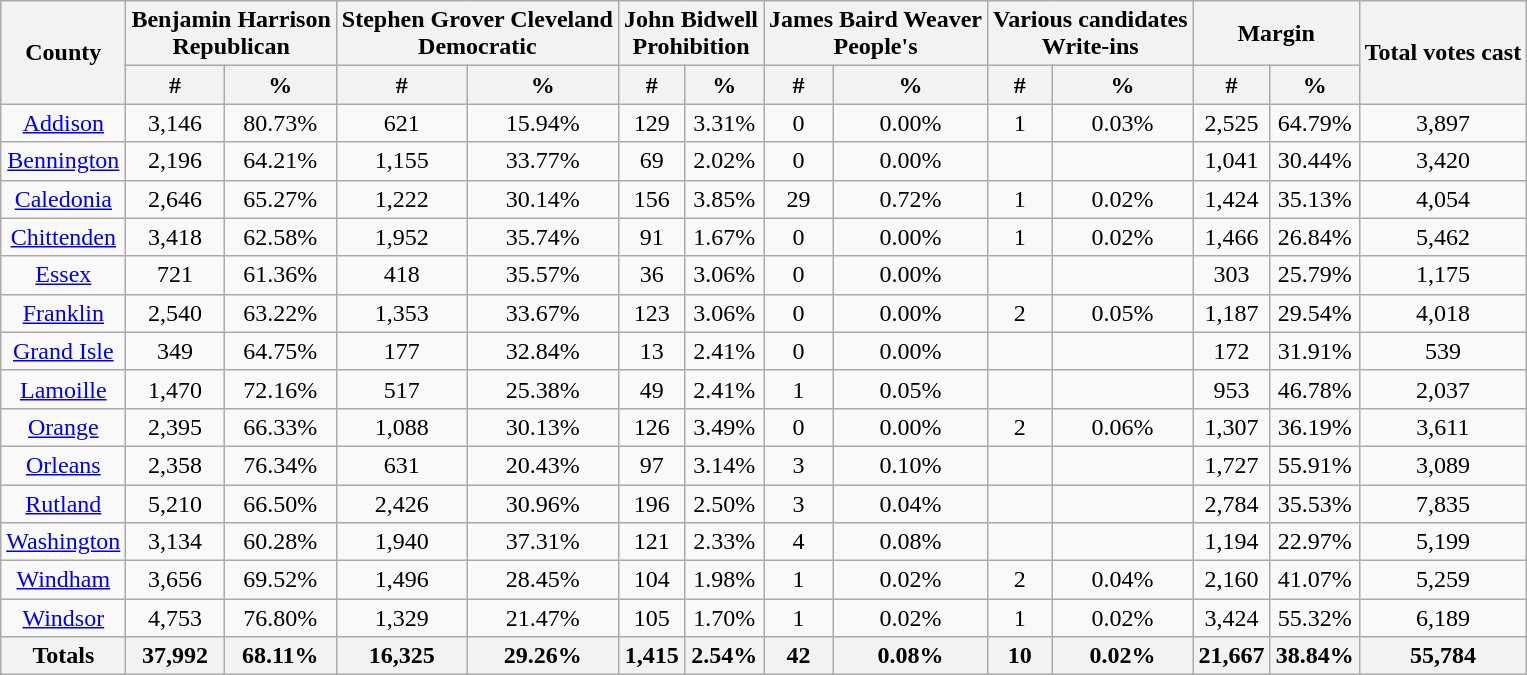<table class="wikitable sortable">
<tr>
<th rowspan="2">County</th>
<th colspan="2">Benjamin Harrison<br>Republican</th>
<th colspan="2">Stephen Grover Cleveland<br>Democratic</th>
<th colspan="2">John Bidwell<br>Prohibition</th>
<th colspan="2">James Baird Weaver<br>People's</th>
<th colspan="2">Various candidates<br>Write-ins</th>
<th colspan="2">Margin</th>
<th rowspan="2" data-sort-type="number">Total votes cast</th>
</tr>
<tr>
<th data-sort-type="number">#</th>
<th data-sort-type="number">%</th>
<th data-sort-type="number">#</th>
<th data-sort-type="number">%</th>
<th data-sort-type="number">#</th>
<th data-sort-type="number">%</th>
<th data-sort-type="number">#</th>
<th data-sort-type="number">%</th>
<th data-sort-type="number">#</th>
<th data-sort-type="number">%</th>
<th data-sort-type="number">#</th>
<th data-sort-type="number">%</th>
</tr>
<tr style="text-align:center;">
<td><a href='#'>Addison</a></td>
<td>3,146</td>
<td>80.73%</td>
<td>621</td>
<td>15.94%</td>
<td>129</td>
<td>3.31%</td>
<td>0</td>
<td>0.00%</td>
<td>1</td>
<td>0.03%</td>
<td>2,525</td>
<td>64.79%</td>
<td>3,897</td>
</tr>
<tr style="text-align:center;">
<td><a href='#'>Bennington</a></td>
<td>2,196</td>
<td>64.21%</td>
<td>1,155</td>
<td>33.77%</td>
<td>69</td>
<td>2.02%</td>
<td>0</td>
<td>0.00%</td>
<td></td>
<td></td>
<td>1,041</td>
<td>30.44%</td>
<td>3,420</td>
</tr>
<tr style="text-align:center;">
<td><a href='#'>Caledonia</a></td>
<td>2,646</td>
<td>65.27%</td>
<td>1,222</td>
<td>30.14%</td>
<td>156</td>
<td>3.85%</td>
<td>29</td>
<td>0.72%</td>
<td>1</td>
<td>0.02%</td>
<td>1,424</td>
<td>35.13%</td>
<td>4,054</td>
</tr>
<tr style="text-align:center;">
<td><a href='#'>Chittenden</a></td>
<td>3,418</td>
<td>62.58%</td>
<td>1,952</td>
<td>35.74%</td>
<td>91</td>
<td>1.67%</td>
<td>0</td>
<td>0.00%</td>
<td>1</td>
<td>0.02%</td>
<td>1,466</td>
<td>26.84%</td>
<td>5,462</td>
</tr>
<tr style="text-align:center;">
<td><a href='#'>Essex</a></td>
<td>721</td>
<td>61.36%</td>
<td>418</td>
<td>35.57%</td>
<td>36</td>
<td>3.06%</td>
<td>0</td>
<td>0.00%</td>
<td></td>
<td></td>
<td>303</td>
<td>25.79%</td>
<td>1,175</td>
</tr>
<tr style="text-align:center;">
<td><a href='#'>Franklin</a></td>
<td>2,540</td>
<td>63.22%</td>
<td>1,353</td>
<td>33.67%</td>
<td>123</td>
<td>3.06%</td>
<td>0</td>
<td>0.00%</td>
<td>2</td>
<td>0.05%</td>
<td>1,187</td>
<td>29.54%</td>
<td>4,018</td>
</tr>
<tr style="text-align:center;">
<td><a href='#'>Grand Isle</a></td>
<td>349</td>
<td>64.75%</td>
<td>177</td>
<td>32.84%</td>
<td>13</td>
<td>2.41%</td>
<td>0</td>
<td>0.00%</td>
<td></td>
<td></td>
<td>172</td>
<td>31.91%</td>
<td>539</td>
</tr>
<tr style="text-align:center;">
<td><a href='#'>Lamoille</a></td>
<td>1,470</td>
<td>72.16%</td>
<td>517</td>
<td>25.38%</td>
<td>49</td>
<td>2.41%</td>
<td>1</td>
<td>0.05%</td>
<td></td>
<td></td>
<td>953</td>
<td>46.78%</td>
<td>2,037</td>
</tr>
<tr style="text-align:center;">
<td><a href='#'>Orange</a></td>
<td>2,395</td>
<td>66.33%</td>
<td>1,088</td>
<td>30.13%</td>
<td>126</td>
<td>3.49%</td>
<td>0</td>
<td>0.00%</td>
<td>2</td>
<td>0.06%</td>
<td>1,307</td>
<td>36.19%</td>
<td>3,611</td>
</tr>
<tr style="text-align:center;">
<td><a href='#'>Orleans</a></td>
<td>2,358</td>
<td>76.34%</td>
<td>631</td>
<td>20.43%</td>
<td>97</td>
<td>3.14%</td>
<td>3</td>
<td>0.10%</td>
<td></td>
<td></td>
<td>1,727</td>
<td>55.91%</td>
<td>3,089</td>
</tr>
<tr style="text-align:center;">
<td><a href='#'>Rutland</a></td>
<td>5,210</td>
<td>66.50%</td>
<td>2,426</td>
<td>30.96%</td>
<td>196</td>
<td>2.50%</td>
<td>3</td>
<td>0.04%</td>
<td></td>
<td></td>
<td>2,784</td>
<td>35.53%</td>
<td>7,835</td>
</tr>
<tr style="text-align:center;">
<td><a href='#'>Washington</a></td>
<td>3,134</td>
<td>60.28%</td>
<td>1,940</td>
<td>37.31%</td>
<td>121</td>
<td>2.33%</td>
<td>4</td>
<td>0.08%</td>
<td></td>
<td></td>
<td>1,194</td>
<td>22.97%</td>
<td>5,199</td>
</tr>
<tr style="text-align:center;">
<td><a href='#'>Windham</a></td>
<td>3,656</td>
<td>69.52%</td>
<td>1,496</td>
<td>28.45%</td>
<td>104</td>
<td>1.98%</td>
<td>1</td>
<td>0.02%</td>
<td>2</td>
<td>0.04%</td>
<td>2,160</td>
<td>41.07%</td>
<td>5,259</td>
</tr>
<tr style="text-align:center;">
<td><a href='#'>Windsor</a></td>
<td>4,753</td>
<td>76.80%</td>
<td>1,329</td>
<td>21.47%</td>
<td>105</td>
<td>1.70%</td>
<td>1</td>
<td>0.02%</td>
<td>1</td>
<td>0.02%</td>
<td>3,424</td>
<td>55.32%</td>
<td>6,189</td>
</tr>
<tr style="text-align:center;">
<th>Totals</th>
<th>37,992</th>
<th>68.11%</th>
<th>16,325</th>
<th>29.26%</th>
<th>1,415</th>
<th>2.54%</th>
<th>42</th>
<th>0.08%</th>
<th>10</th>
<th>0.02%</th>
<th>21,667</th>
<th>38.84%</th>
<th>55,784</th>
</tr>
</table>
